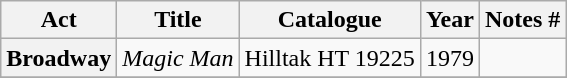<table class="wikitable plainrowheaders sortable">
<tr>
<th scope="col" class="unsortable">Act</th>
<th scope="col">Title</th>
<th scope="col">Catalogue</th>
<th scope="col">Year</th>
<th scope="col" class="unsortable">Notes #</th>
</tr>
<tr>
<th scope="row">Broadway</th>
<td><em>Magic Man</em></td>
<td>Hilltak HT 19225</td>
<td>1979</td>
<td></td>
</tr>
<tr>
</tr>
</table>
